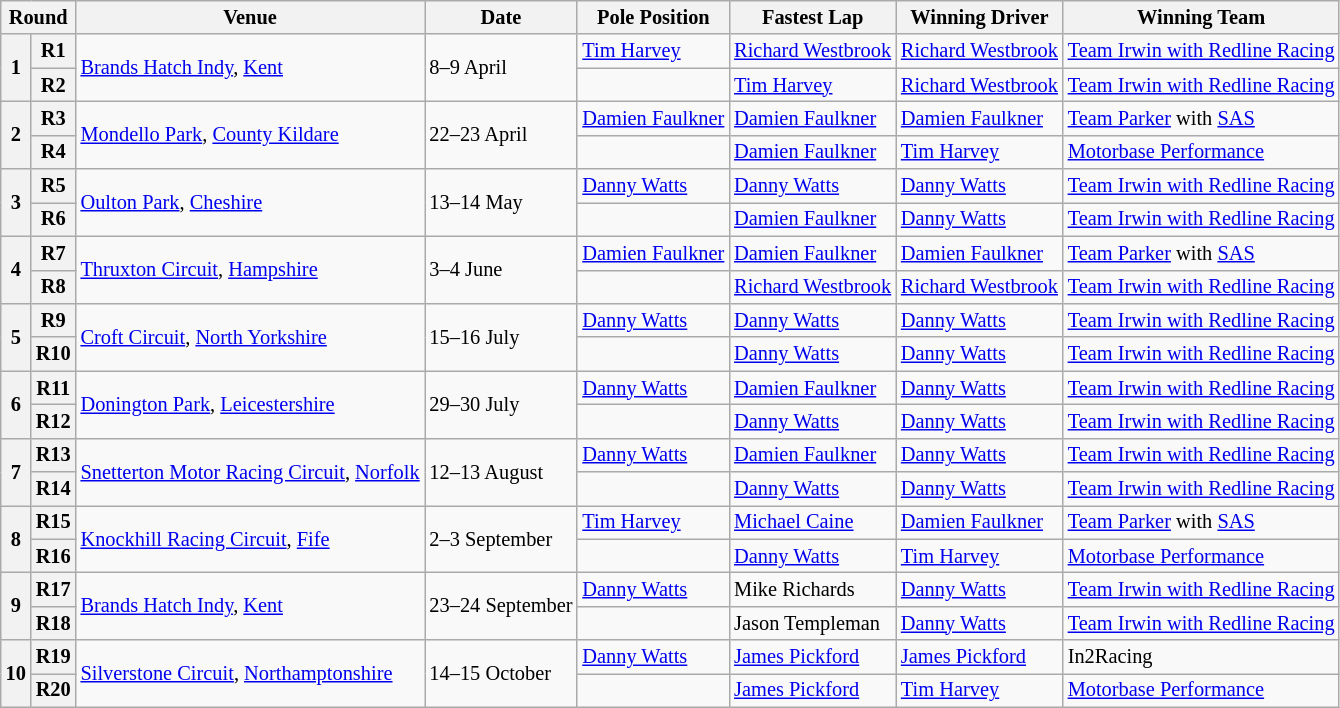<table class="wikitable" style="font-size: 85%">
<tr>
<th colspan="2">Round</th>
<th>Venue</th>
<th>Date</th>
<th>Pole Position</th>
<th>Fastest Lap</th>
<th>Winning Driver</th>
<th>Winning Team</th>
</tr>
<tr>
<th rowspan=2>1</th>
<th>R1</th>
<td rowspan=2><a href='#'>Brands Hatch Indy</a>, <a href='#'>Kent</a></td>
<td rowspan=2>8–9 April</td>
<td> <a href='#'>Tim Harvey</a></td>
<td> <a href='#'>Richard Westbrook</a></td>
<td> <a href='#'>Richard Westbrook</a></td>
<td><a href='#'>Team Irwin with Redline Racing</a></td>
</tr>
<tr>
<th>R2</th>
<td></td>
<td> <a href='#'>Tim Harvey</a></td>
<td> <a href='#'>Richard Westbrook</a></td>
<td><a href='#'>Team Irwin with Redline Racing</a></td>
</tr>
<tr>
<th rowspan=2>2</th>
<th>R3</th>
<td rowspan=2><a href='#'>Mondello Park</a>, <a href='#'>County Kildare</a></td>
<td rowspan=2>22–23 April</td>
<td> <a href='#'>Damien Faulkner</a></td>
<td> <a href='#'>Damien Faulkner</a></td>
<td> <a href='#'>Damien Faulkner</a></td>
<td><a href='#'>Team Parker</a> with <a href='#'>SAS</a></td>
</tr>
<tr>
<th>R4</th>
<td></td>
<td> <a href='#'>Damien Faulkner</a></td>
<td> <a href='#'>Tim Harvey</a></td>
<td><a href='#'>Motorbase Performance</a></td>
</tr>
<tr>
<th rowspan=2>3</th>
<th>R5</th>
<td rowspan=2><a href='#'>Oulton Park</a>, <a href='#'>Cheshire</a></td>
<td rowspan=2>13–14 May</td>
<td> <a href='#'>Danny Watts</a></td>
<td> <a href='#'>Danny Watts</a></td>
<td> <a href='#'>Danny Watts</a></td>
<td><a href='#'>Team Irwin with Redline Racing</a></td>
</tr>
<tr>
<th>R6</th>
<td></td>
<td> <a href='#'>Damien Faulkner</a></td>
<td> <a href='#'>Danny Watts</a></td>
<td><a href='#'>Team Irwin with Redline Racing</a></td>
</tr>
<tr>
<th rowspan=2>4</th>
<th>R7</th>
<td rowspan=2><a href='#'>Thruxton Circuit</a>, <a href='#'>Hampshire</a></td>
<td rowspan=2>3–4 June</td>
<td> <a href='#'>Damien Faulkner</a></td>
<td> <a href='#'>Damien Faulkner</a></td>
<td> <a href='#'>Damien Faulkner</a></td>
<td><a href='#'>Team Parker</a> with <a href='#'>SAS</a></td>
</tr>
<tr>
<th>R8</th>
<td></td>
<td> <a href='#'>Richard Westbrook</a></td>
<td> <a href='#'>Richard Westbrook</a></td>
<td><a href='#'>Team Irwin with Redline Racing</a></td>
</tr>
<tr>
<th rowspan=2>5</th>
<th>R9</th>
<td rowspan=2><a href='#'>Croft Circuit</a>, <a href='#'>North Yorkshire</a></td>
<td rowspan=2>15–16 July</td>
<td> <a href='#'>Danny Watts</a></td>
<td> <a href='#'>Danny Watts</a></td>
<td> <a href='#'>Danny Watts</a></td>
<td><a href='#'>Team Irwin with Redline Racing</a></td>
</tr>
<tr>
<th>R10</th>
<td></td>
<td> <a href='#'>Danny Watts</a></td>
<td> <a href='#'>Danny Watts</a></td>
<td><a href='#'>Team Irwin with Redline Racing</a></td>
</tr>
<tr>
<th rowspan=2>6</th>
<th>R11</th>
<td rowspan=2><a href='#'>Donington Park</a>, <a href='#'>Leicestershire</a></td>
<td rowspan=2>29–30 July</td>
<td> <a href='#'>Danny Watts</a></td>
<td> <a href='#'>Damien Faulkner</a></td>
<td> <a href='#'>Danny Watts</a></td>
<td><a href='#'>Team Irwin with Redline Racing</a></td>
</tr>
<tr>
<th>R12</th>
<td></td>
<td> <a href='#'>Danny Watts</a></td>
<td> <a href='#'>Danny Watts</a></td>
<td><a href='#'>Team Irwin with Redline Racing</a></td>
</tr>
<tr>
<th rowspan=2>7</th>
<th>R13</th>
<td rowspan=2><a href='#'>Snetterton Motor Racing Circuit</a>, <a href='#'>Norfolk</a></td>
<td rowspan=2>12–13 August</td>
<td> <a href='#'>Danny Watts</a></td>
<td> <a href='#'>Damien Faulkner</a></td>
<td> <a href='#'>Danny Watts</a></td>
<td><a href='#'>Team Irwin with Redline Racing</a></td>
</tr>
<tr>
<th>R14</th>
<td></td>
<td> <a href='#'>Danny Watts</a></td>
<td> <a href='#'>Danny Watts</a></td>
<td><a href='#'>Team Irwin with Redline Racing</a></td>
</tr>
<tr>
<th rowspan=2>8</th>
<th>R15</th>
<td rowspan=2><a href='#'>Knockhill Racing Circuit</a>, <a href='#'>Fife</a></td>
<td rowspan=2>2–3 September</td>
<td> <a href='#'>Tim Harvey</a></td>
<td> <a href='#'>Michael Caine</a></td>
<td> <a href='#'>Damien Faulkner</a></td>
<td><a href='#'>Team Parker</a> with <a href='#'>SAS</a></td>
</tr>
<tr>
<th>R16</th>
<td></td>
<td> <a href='#'>Danny Watts</a></td>
<td> <a href='#'>Tim Harvey</a></td>
<td><a href='#'>Motorbase Performance</a></td>
</tr>
<tr>
<th rowspan=2>9</th>
<th>R17</th>
<td rowspan=2><a href='#'>Brands Hatch Indy</a>, <a href='#'>Kent</a></td>
<td rowspan=2>23–24 September</td>
<td> <a href='#'>Danny Watts</a></td>
<td> Mike Richards</td>
<td> <a href='#'>Danny Watts</a></td>
<td><a href='#'>Team Irwin with Redline Racing</a></td>
</tr>
<tr>
<th>R18</th>
<td></td>
<td> Jason Templeman</td>
<td> <a href='#'>Danny Watts</a></td>
<td><a href='#'>Team Irwin with Redline Racing</a></td>
</tr>
<tr>
<th rowspan=2>10</th>
<th>R19</th>
<td rowspan=2><a href='#'>Silverstone Circuit</a>, <a href='#'>Northamptonshire</a></td>
<td rowspan=2>14–15 October</td>
<td> <a href='#'>Danny Watts</a></td>
<td> <a href='#'>James Pickford</a></td>
<td> <a href='#'>James Pickford</a></td>
<td>In2Racing</td>
</tr>
<tr>
<th>R20</th>
<td></td>
<td> <a href='#'>James Pickford</a></td>
<td> <a href='#'>Tim Harvey</a></td>
<td><a href='#'>Motorbase Performance</a></td>
</tr>
</table>
